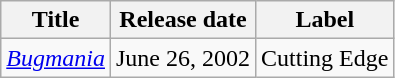<table class="wikitable">
<tr>
<th>Title</th>
<th>Release date</th>
<th>Label</th>
</tr>
<tr>
<td style="vertical-align:top;"><em><a href='#'>Bugmania</a></em></td>
<td style="vertical-align:top;">June 26, 2002</td>
<td style="vertical-align:top;">Cutting Edge</td>
</tr>
</table>
